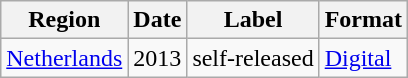<table class="wikitable">
<tr>
<th>Region</th>
<th>Date</th>
<th>Label</th>
<th>Format</th>
</tr>
<tr>
<td><a href='#'>Netherlands</a></td>
<td>2013</td>
<td>self-released</td>
<td><a href='#'>Digital</a></td>
</tr>
</table>
